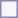<table style="border:1px solid #8888aa; background-color:#f7f8ff; padding:5px; font-size:95%; margin: 0px 12px 12px 0px;">
</table>
